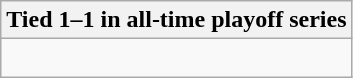<table class="wikitable collapsible collapsed">
<tr>
<th>Tied 1–1 in all-time playoff series</th>
</tr>
<tr>
<td><br>
</td>
</tr>
</table>
